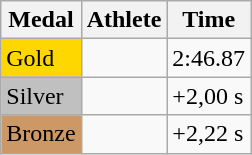<table class="wikitable">
<tr>
<th>Medal</th>
<th>Athlete</th>
<th>Time</th>
</tr>
<tr>
<td bgcolor="gold">Gold</td>
<td></td>
<td>2:46.87</td>
</tr>
<tr>
<td bgcolor="silver">Silver</td>
<td></td>
<td>+2,00 s</td>
</tr>
<tr>
<td bgcolor="CC9966">Bronze</td>
<td></td>
<td>+2,22 s</td>
</tr>
</table>
